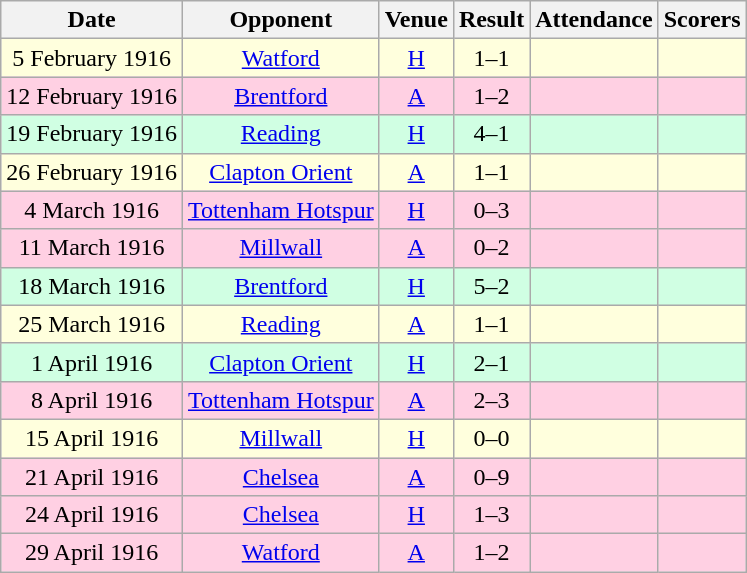<table class="wikitable sortable" style="text-align:center;">
<tr>
<th>Date</th>
<th>Opponent</th>
<th>Venue</th>
<th>Result</th>
<th>Attendance</th>
<th>Scorers</th>
</tr>
<tr style="background:#ffffdd;">
<td>5 February 1916</td>
<td><a href='#'>Watford</a></td>
<td><a href='#'>H</a></td>
<td>1–1</td>
<td></td>
<td></td>
</tr>
<tr style="background:#ffd0e3;">
<td>12 February 1916</td>
<td><a href='#'>Brentford</a></td>
<td><a href='#'>A</a></td>
<td>1–2</td>
<td></td>
<td></td>
</tr>
<tr style="background:#d0ffe3;">
<td>19 February 1916</td>
<td><a href='#'>Reading</a></td>
<td><a href='#'>H</a></td>
<td>4–1</td>
<td></td>
<td></td>
</tr>
<tr style="background:#ffffdd;">
<td>26 February 1916</td>
<td><a href='#'>Clapton Orient</a></td>
<td><a href='#'>A</a></td>
<td>1–1</td>
<td></td>
<td></td>
</tr>
<tr style="background:#ffd0e3;">
<td>4 March 1916</td>
<td><a href='#'>Tottenham Hotspur</a></td>
<td><a href='#'>H</a></td>
<td>0–3</td>
<td></td>
<td></td>
</tr>
<tr style="background:#ffd0e3;">
<td>11 March 1916</td>
<td><a href='#'>Millwall</a></td>
<td><a href='#'>A</a></td>
<td>0–2</td>
<td></td>
<td></td>
</tr>
<tr style="background:#d0ffe3;">
<td>18 March 1916</td>
<td><a href='#'>Brentford</a></td>
<td><a href='#'>H</a></td>
<td>5–2</td>
<td></td>
<td></td>
</tr>
<tr style="background:#ffffdd;">
<td>25 March 1916</td>
<td><a href='#'>Reading</a></td>
<td><a href='#'>A</a></td>
<td>1–1</td>
<td></td>
<td></td>
</tr>
<tr style="background:#d0ffe3;">
<td>1 April 1916</td>
<td><a href='#'>Clapton Orient</a></td>
<td><a href='#'>H</a></td>
<td>2–1</td>
<td></td>
<td></td>
</tr>
<tr style="background:#ffd0e3;">
<td>8 April 1916</td>
<td><a href='#'>Tottenham Hotspur</a></td>
<td><a href='#'>A</a></td>
<td>2–3</td>
<td></td>
<td></td>
</tr>
<tr style="background:#ffffdd;">
<td>15 April 1916</td>
<td><a href='#'>Millwall</a></td>
<td><a href='#'>H</a></td>
<td>0–0</td>
<td></td>
<td></td>
</tr>
<tr style="background:#ffd0e3;">
<td>21 April 1916</td>
<td><a href='#'>Chelsea</a></td>
<td><a href='#'>A</a></td>
<td>0–9</td>
<td></td>
<td></td>
</tr>
<tr style="background:#ffd0e3;">
<td>24 April 1916</td>
<td><a href='#'>Chelsea</a></td>
<td><a href='#'>H</a></td>
<td>1–3</td>
<td></td>
<td></td>
</tr>
<tr style="background:#ffd0e3;">
<td>29 April 1916</td>
<td><a href='#'>Watford</a></td>
<td><a href='#'>A</a></td>
<td>1–2</td>
<td></td>
<td></td>
</tr>
</table>
